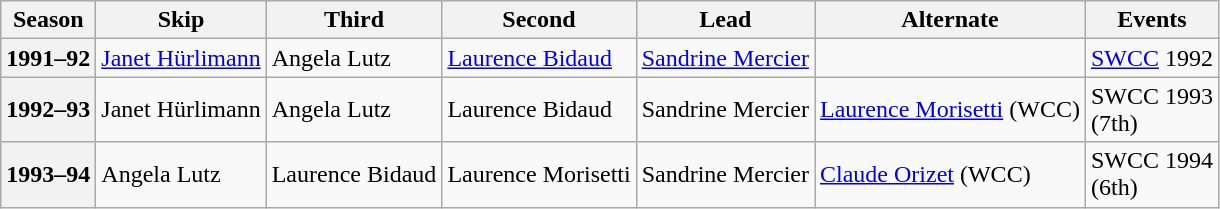<table class="wikitable">
<tr>
<th scope="col">Season</th>
<th scope="col">Skip</th>
<th scope="col">Third</th>
<th scope="col">Second</th>
<th scope="col">Lead</th>
<th scope="col">Alternate</th>
<th scope="col">Events</th>
</tr>
<tr>
<th scope="row">1991–92</th>
<td><a href='#'>Janet Hürlimann</a></td>
<td>Angela Lutz</td>
<td><a href='#'>Laurence Bidaud</a></td>
<td><a href='#'>Sandrine Mercier</a></td>
<td></td>
<td><a href='#'>SWCC</a> 1992 <br> </td>
</tr>
<tr>
<th scope="row">1992–93</th>
<td>Janet Hürlimann</td>
<td>Angela Lutz</td>
<td>Laurence Bidaud</td>
<td>Sandrine Mercier</td>
<td><a href='#'>Laurence Morisetti</a> (WCC)</td>
<td>SWCC 1993 <br> (7th)</td>
</tr>
<tr>
<th scope="row">1993–94</th>
<td>Angela Lutz</td>
<td>Laurence Bidaud</td>
<td>Laurence Morisetti</td>
<td>Sandrine Mercier</td>
<td><a href='#'>Claude Orizet</a> (WCC)</td>
<td>SWCC 1994 <br> (6th)</td>
</tr>
</table>
